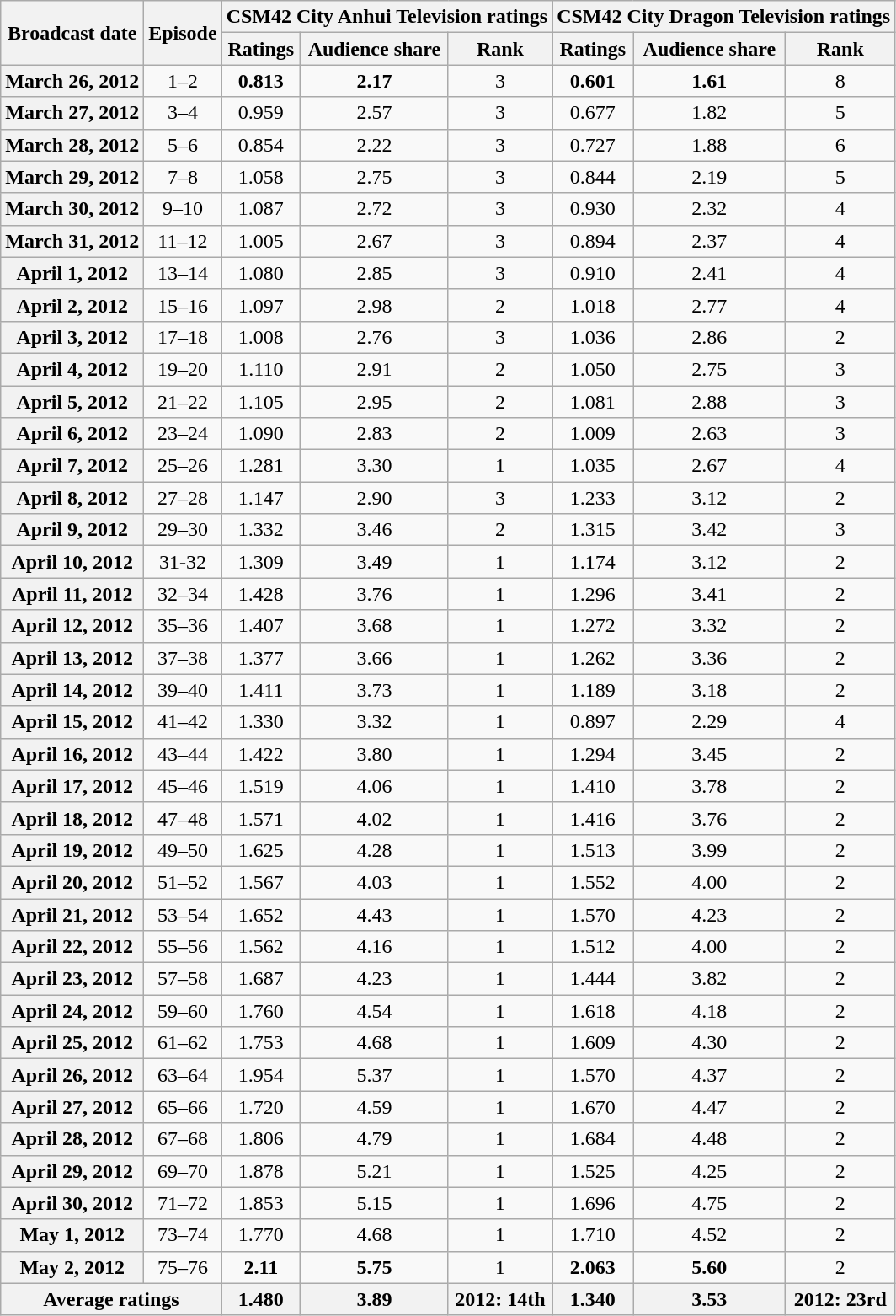<table class="wikitable sortable mw-collapsible jquery-tablesorter" style="text-align:center">
<tr>
<th rowspan="2">Broadcast date</th>
<th rowspan="2">Episode</th>
<th colspan="3">CSM42 City Anhui Television ratings</th>
<th colspan="3">CSM42 City Dragon Television ratings</th>
</tr>
<tr>
<th>Ratings</th>
<th>Audience share</th>
<th>Rank</th>
<th>Ratings</th>
<th>Audience share</th>
<th>Rank</th>
</tr>
<tr>
<th>March 26, 2012</th>
<td>1–2</td>
<td><strong><span>0.813</span></strong></td>
<td><strong><span>2.17</span></strong></td>
<td>3</td>
<td><strong><span>0.601</span></strong></td>
<td><strong><span>1.61</span></strong></td>
<td>8</td>
</tr>
<tr>
<th>March 27, 2012</th>
<td>3–4</td>
<td>0.959</td>
<td>2.57</td>
<td>3</td>
<td>0.677</td>
<td>1.82</td>
<td>5</td>
</tr>
<tr>
<th>March 28, 2012</th>
<td>5–6</td>
<td>0.854</td>
<td>2.22</td>
<td>3</td>
<td>0.727</td>
<td>1.88</td>
<td>6</td>
</tr>
<tr>
<th>March 29, 2012</th>
<td>7–8</td>
<td>1.058</td>
<td>2.75</td>
<td>3</td>
<td>0.844</td>
<td>2.19</td>
<td>5</td>
</tr>
<tr>
<th>March 30, 2012</th>
<td>9–10</td>
<td>1.087</td>
<td>2.72</td>
<td>3</td>
<td>0.930</td>
<td>2.32</td>
<td>4</td>
</tr>
<tr>
<th>March 31, 2012</th>
<td>11–12</td>
<td>1.005</td>
<td>2.67</td>
<td>3</td>
<td>0.894</td>
<td>2.37</td>
<td>4</td>
</tr>
<tr>
<th>April 1, 2012</th>
<td>13–14</td>
<td>1.080</td>
<td>2.85</td>
<td>3</td>
<td>0.910</td>
<td>2.41</td>
<td>4</td>
</tr>
<tr>
<th>April 2, 2012</th>
<td>15–16</td>
<td>1.097</td>
<td>2.98</td>
<td>2</td>
<td>1.018</td>
<td>2.77</td>
<td>4</td>
</tr>
<tr>
<th>April 3, 2012</th>
<td>17–18</td>
<td>1.008</td>
<td>2.76</td>
<td>3</td>
<td>1.036</td>
<td>2.86</td>
<td>2</td>
</tr>
<tr>
<th>April 4, 2012</th>
<td>19–20</td>
<td>1.110</td>
<td>2.91</td>
<td>2</td>
<td>1.050</td>
<td>2.75</td>
<td>3</td>
</tr>
<tr>
<th>April 5, 2012</th>
<td>21–22</td>
<td>1.105</td>
<td>2.95</td>
<td>2</td>
<td>1.081</td>
<td>2.88</td>
<td>3</td>
</tr>
<tr>
<th>April 6, 2012</th>
<td>23–24</td>
<td>1.090</td>
<td>2.83</td>
<td>2</td>
<td>1.009</td>
<td>2.63</td>
<td>3</td>
</tr>
<tr>
<th>April 7, 2012</th>
<td>25–26</td>
<td>1.281</td>
<td>3.30</td>
<td>1</td>
<td>1.035</td>
<td>2.67</td>
<td>4</td>
</tr>
<tr>
<th>April 8, 2012</th>
<td>27–28</td>
<td>1.147</td>
<td>2.90</td>
<td>3</td>
<td>1.233</td>
<td>3.12</td>
<td>2</td>
</tr>
<tr>
<th>April 9, 2012</th>
<td>29–30</td>
<td>1.332</td>
<td>3.46</td>
<td>2</td>
<td>1.315</td>
<td>3.42</td>
<td>3</td>
</tr>
<tr>
<th>April 10, 2012</th>
<td>31-32</td>
<td>1.309</td>
<td>3.49</td>
<td>1</td>
<td>1.174</td>
<td>3.12</td>
<td>2</td>
</tr>
<tr>
<th>April 11, 2012</th>
<td>32–34</td>
<td>1.428</td>
<td>3.76</td>
<td>1</td>
<td>1.296</td>
<td>3.41</td>
<td>2</td>
</tr>
<tr>
<th>April 12, 2012</th>
<td>35–36</td>
<td>1.407</td>
<td>3.68</td>
<td>1</td>
<td>1.272</td>
<td>3.32</td>
<td>2</td>
</tr>
<tr>
<th>April 13, 2012</th>
<td>37–38</td>
<td>1.377</td>
<td>3.66</td>
<td>1</td>
<td>1.262</td>
<td>3.36</td>
<td>2</td>
</tr>
<tr>
<th>April 14, 2012</th>
<td>39–40</td>
<td>1.411</td>
<td>3.73</td>
<td>1</td>
<td>1.189</td>
<td>3.18</td>
<td>2</td>
</tr>
<tr>
<th>April 15, 2012</th>
<td>41–42</td>
<td>1.330</td>
<td>3.32</td>
<td>1</td>
<td>0.897</td>
<td>2.29</td>
<td>4</td>
</tr>
<tr>
<th>April 16, 2012</th>
<td>43–44</td>
<td>1.422</td>
<td>3.80</td>
<td>1</td>
<td>1.294</td>
<td>3.45</td>
<td>2</td>
</tr>
<tr>
<th>April 17, 2012</th>
<td>45–46</td>
<td>1.519</td>
<td>4.06</td>
<td>1</td>
<td>1.410</td>
<td>3.78</td>
<td>2</td>
</tr>
<tr>
<th>April 18, 2012</th>
<td>47–48</td>
<td>1.571</td>
<td>4.02</td>
<td>1</td>
<td>1.416</td>
<td>3.76</td>
<td>2</td>
</tr>
<tr>
<th>April 19, 2012</th>
<td>49–50</td>
<td>1.625</td>
<td>4.28</td>
<td>1</td>
<td>1.513</td>
<td>3.99</td>
<td>2</td>
</tr>
<tr>
<th>April 20, 2012</th>
<td>51–52</td>
<td>1.567</td>
<td>4.03</td>
<td>1</td>
<td>1.552</td>
<td>4.00</td>
<td>2</td>
</tr>
<tr>
<th>April 21, 2012</th>
<td>53–54</td>
<td>1.652</td>
<td>4.43</td>
<td>1</td>
<td>1.570</td>
<td>4.23</td>
<td>2</td>
</tr>
<tr>
<th>April 22, 2012</th>
<td>55–56</td>
<td>1.562</td>
<td>4.16</td>
<td>1</td>
<td>1.512</td>
<td>4.00</td>
<td>2</td>
</tr>
<tr>
<th>April 23, 2012</th>
<td>57–58</td>
<td>1.687</td>
<td>4.23</td>
<td>1</td>
<td>1.444</td>
<td>3.82</td>
<td>2</td>
</tr>
<tr>
<th>April 24, 2012</th>
<td>59–60</td>
<td>1.760</td>
<td>4.54</td>
<td>1</td>
<td>1.618</td>
<td>4.18</td>
<td>2</td>
</tr>
<tr>
<th>April 25, 2012</th>
<td>61–62</td>
<td>1.753</td>
<td>4.68</td>
<td>1</td>
<td>1.609</td>
<td>4.30</td>
<td>2</td>
</tr>
<tr>
<th>April 26, 2012</th>
<td>63–64</td>
<td>1.954</td>
<td>5.37</td>
<td>1</td>
<td>1.570</td>
<td>4.37</td>
<td>2</td>
</tr>
<tr>
<th>April 27, 2012</th>
<td>65–66</td>
<td>1.720</td>
<td>4.59</td>
<td>1</td>
<td>1.670</td>
<td>4.47</td>
<td>2</td>
</tr>
<tr>
<th>April 28, 2012</th>
<td>67–68</td>
<td>1.806</td>
<td>4.79</td>
<td>1</td>
<td>1.684</td>
<td>4.48</td>
<td>2</td>
</tr>
<tr>
<th>April 29, 2012</th>
<td>69–70</td>
<td>1.878</td>
<td>5.21</td>
<td>1</td>
<td>1.525</td>
<td>4.25</td>
<td>2</td>
</tr>
<tr>
<th>April 30, 2012</th>
<td>71–72</td>
<td>1.853</td>
<td>5.15</td>
<td>1</td>
<td>1.696</td>
<td>4.75</td>
<td>2</td>
</tr>
<tr>
<th>May 1, 2012</th>
<td>73–74</td>
<td>1.770</td>
<td>4.68</td>
<td>1</td>
<td>1.710</td>
<td>4.52</td>
<td>2</td>
</tr>
<tr>
<th>May 2, 2012</th>
<td>75–76</td>
<td><strong><span>2.11</span></strong></td>
<td><strong><span>5.75</span></strong></td>
<td>1</td>
<td><strong><span>2.063</span></strong></td>
<td><strong><span>5.60</span></strong></td>
<td>2</td>
</tr>
<tr>
<th colspan="2">Average ratings</th>
<th>1.480</th>
<th>3.89</th>
<th>2012: 14th</th>
<th>1.340</th>
<th>3.53</th>
<th>2012: 23rd</th>
</tr>
</table>
